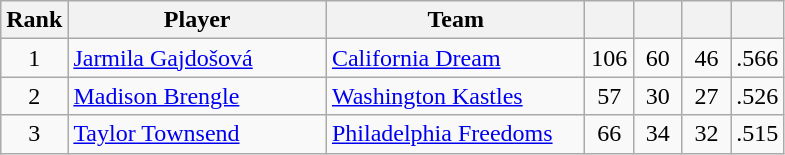<table class="wikitable" style="text-align:left">
<tr>
<th width="25px">Rank</th>
<th width="165px">Player</th>
<th width="165px">Team</th>
<th width="25px"></th>
<th width="25px"></th>
<th width="25px"></th>
<th width="25px"></th>
</tr>
<tr>
<td style="text-align:center">1</td>
<td><a href='#'>Jarmila Gajdošová</a></td>
<td><a href='#'>California Dream</a></td>
<td style="text-align:center">106</td>
<td style="text-align:center">60</td>
<td style="text-align:center">46</td>
<td style="text-align:center">.566</td>
</tr>
<tr>
<td style="text-align:center">2</td>
<td><a href='#'>Madison Brengle</a></td>
<td><a href='#'>Washington Kastles</a></td>
<td style="text-align:center">57</td>
<td style="text-align:center">30</td>
<td style="text-align:center">27</td>
<td style="text-align:center">.526</td>
</tr>
<tr>
<td style="text-align:center">3</td>
<td><a href='#'>Taylor Townsend</a></td>
<td><a href='#'>Philadelphia Freedoms</a></td>
<td style="text-align:center">66</td>
<td style="text-align:center">34</td>
<td style="text-align:center">32</td>
<td style="text-align:center">.515</td>
</tr>
</table>
